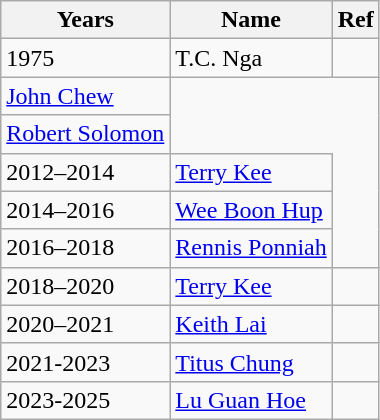<table class="wikitable">
<tr>
<th>Years</th>
<th>Name</th>
<th>Ref</th>
</tr>
<tr>
<td>1975</td>
<td>T.C. Nga</td>
<td></td>
</tr>
<tr>
<td><a href='#'>John Chew</a></td>
</tr>
<tr>
<td><a href='#'>Robert Solomon</a></td>
</tr>
<tr>
<td>2012–2014</td>
<td><a href='#'>Terry Kee</a></td>
</tr>
<tr>
<td>2014–2016</td>
<td><a href='#'>Wee Boon Hup</a></td>
</tr>
<tr>
<td>2016–2018</td>
<td><a href='#'>Rennis Ponniah</a></td>
</tr>
<tr>
<td>2018–2020</td>
<td><a href='#'>Terry Kee</a></td>
<td></td>
</tr>
<tr>
<td>2020–2021</td>
<td><a href='#'>Keith Lai</a></td>
<td></td>
</tr>
<tr>
<td>2021-2023</td>
<td><a href='#'>Titus Chung</a></td>
</tr>
<tr>
<td>2023-2025</td>
<td><a href='#'>Lu Guan Hoe</a></td>
<td></td>
</tr>
</table>
